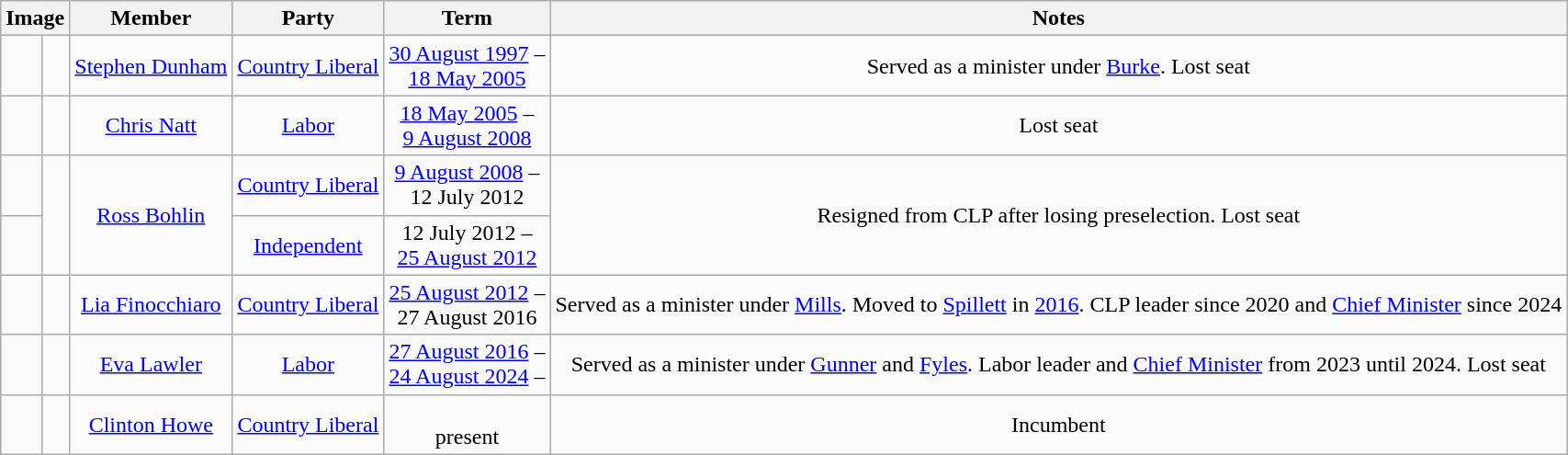<table class="wikitable" style="text-align:center">
<tr>
<th colspan=2>Image</th>
<th>Member</th>
<th>Party</th>
<th>Term</th>
<th>Notes</th>
</tr>
<tr>
<td> </td>
<td></td>
<td><a href='#'>Stephen Dunham</a><br></td>
<td><a href='#'>Country Liberal</a></td>
<td><a href='#'>30 August 1997</a> –<br><a href='#'>18 May 2005</a></td>
<td>Served as a minister under <a href='#'>Burke</a>. Lost seat</td>
</tr>
<tr>
<td> </td>
<td></td>
<td><a href='#'>Chris Natt</a><br></td>
<td><a href='#'>Labor</a></td>
<td><a href='#'>18 May 2005</a> –<br><a href='#'>9 August 2008</a></td>
<td>Lost seat</td>
</tr>
<tr>
<td> </td>
<td rowspan="2"></td>
<td rowspan="2"><a href='#'>Ross Bohlin</a></td>
<td><a href='#'>Country Liberal</a></td>
<td><a href='#'>9 August 2008</a> –<br>12 July 2012</td>
<td rowspan="2">Resigned from CLP after losing preselection. Lost seat</td>
</tr>
<tr>
<td> </td>
<td><a href='#'>Independent</a></td>
<td>12 July 2012 –<br><a href='#'>25 August 2012</a></td>
</tr>
<tr>
<td> </td>
<td></td>
<td><a href='#'>Lia Finocchiaro</a><br></td>
<td><a href='#'>Country Liberal</a></td>
<td><a href='#'>25 August 2012</a> –<br>27 August 2016</td>
<td>Served as a minister under <a href='#'>Mills</a>. Moved to <a href='#'>Spillett</a> in <a href='#'>2016</a>. CLP leader since 2020 and <a href='#'>Chief Minister</a> since 2024</td>
</tr>
<tr>
<td> </td>
<td></td>
<td><a href='#'>Eva Lawler</a><br></td>
<td><a href='#'>Labor</a></td>
<td><a href='#'>27 August 2016</a> –<br><a href='#'>24 August 2024</a> –</td>
<td>Served as a minister under <a href='#'>Gunner</a> and <a href='#'>Fyles</a>. Labor leader and <a href='#'>Chief Minister</a> from 2023 until 2024. Lost seat</td>
</tr>
<tr>
<td> </td>
<td></td>
<td><a href='#'>Clinton Howe</a></td>
<td><a href='#'>Country Liberal</a></td>
<td><br>present</td>
<td>Incumbent</td>
</tr>
</table>
